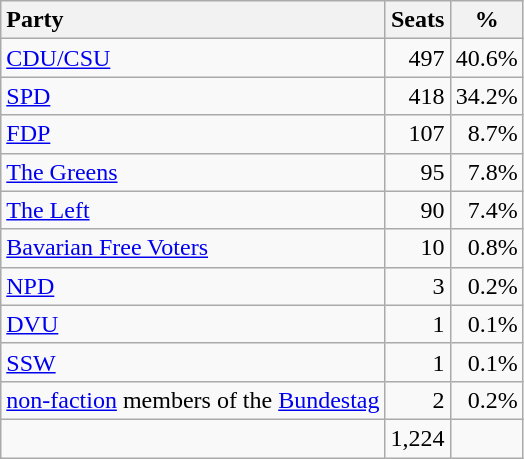<table class="wikitable">
<tr class="hintergrundfarbe5">
<th style="text-align:left">Party</th>
<th>Seats</th>
<th>%</th>
</tr>
<tr>
<td><a href='#'>CDU/CSU</a></td>
<td style="text-align:right">497</td>
<td style="text-align:right">40.6%</td>
</tr>
<tr>
<td><a href='#'>SPD</a></td>
<td style="text-align:right">418</td>
<td style="text-align:right">34.2%</td>
</tr>
<tr>
<td><a href='#'>FDP</a></td>
<td style="text-align:right">107</td>
<td style="text-align:right">8.7%</td>
</tr>
<tr>
<td><a href='#'>The Greens</a></td>
<td style="text-align:right">95</td>
<td style="text-align:right">7.8%</td>
</tr>
<tr>
<td><a href='#'>The Left</a></td>
<td style="text-align:right">90</td>
<td style="text-align:right">7.4%</td>
</tr>
<tr>
<td><a href='#'>Bavarian Free Voters</a></td>
<td style="text-align:right">10</td>
<td style="text-align:right">0.8%</td>
</tr>
<tr>
<td><a href='#'>NPD</a></td>
<td style="text-align:right">3</td>
<td style="text-align:right">0.2%</td>
</tr>
<tr>
<td><a href='#'>DVU</a></td>
<td style="text-align:right">1</td>
<td style="text-align:right">0.1%</td>
</tr>
<tr>
<td><a href='#'>SSW</a></td>
<td style="text-align:right">1</td>
<td style="text-align:right">0.1%</td>
</tr>
<tr>
<td><a href='#'>non-faction</a> members of the <a href='#'>Bundestag</a></td>
<td style="text-align:right">2</td>
<td style="text-align:right">0.2%</td>
</tr>
<tr class="hintergrundfarbe5">
<td></td>
<td style="text-align:right">1,224</td>
<td></td>
</tr>
</table>
